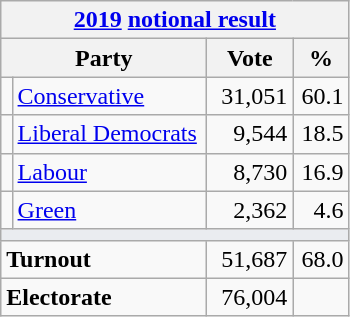<table class="wikitable">
<tr>
<th colspan="4"><a href='#'>2019</a> <a href='#'>notional result</a></th>
</tr>
<tr>
<th bgcolor="#DDDDFF" width="130px" colspan="2">Party</th>
<th bgcolor="#DDDDFF" width="50px">Vote</th>
<th bgcolor="#DDDDFF" width="30px">%</th>
</tr>
<tr>
<td></td>
<td><a href='#'>Conservative</a></td>
<td align=right>31,051</td>
<td align=right>60.1</td>
</tr>
<tr>
<td></td>
<td><a href='#'>Liberal Democrats</a></td>
<td align=right>9,544</td>
<td align=right>18.5</td>
</tr>
<tr>
<td></td>
<td><a href='#'>Labour</a></td>
<td align=right>8,730</td>
<td align=right>16.9</td>
</tr>
<tr>
<td></td>
<td><a href='#'>Green</a></td>
<td align=right>2,362</td>
<td align=right>4.6</td>
</tr>
<tr>
<td colspan="4" bgcolor="#EAECF0"></td>
</tr>
<tr>
<td colspan="2"><strong>Turnout</strong></td>
<td align=right>51,687</td>
<td align=right>68.0</td>
</tr>
<tr>
<td colspan="2"><strong>Electorate</strong></td>
<td align=right>76,004</td>
</tr>
</table>
